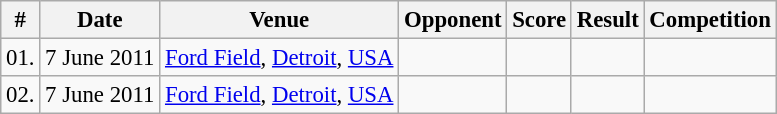<table class="wikitable" style="font-size: 95%;">
<tr>
<th>#</th>
<th>Date</th>
<th>Venue</th>
<th>Opponent</th>
<th>Score</th>
<th>Result</th>
<th>Competition</th>
</tr>
<tr>
<td>01.</td>
<td>7 June 2011</td>
<td><a href='#'>Ford Field</a>, <a href='#'>Detroit</a>, <a href='#'>USA</a></td>
<td></td>
<td></td>
<td></td>
<td></td>
</tr>
<tr>
<td>02.</td>
<td>7 June 2011</td>
<td><a href='#'>Ford Field</a>, <a href='#'>Detroit</a>, <a href='#'>USA</a></td>
<td></td>
<td></td>
<td></td>
<td></td>
</tr>
</table>
